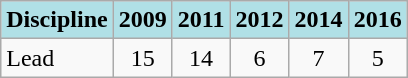<table class="wikitable" style="text-align: center;">
<tr>
<th style="background: #b0e0e6;">Discipline</th>
<th style="background: #b0e0e6;">2009</th>
<th style="background: #b0e0e6;">2011</th>
<th style="background: #b0e0e6;">2012</th>
<th style="background: #b0e0e6;">2014</th>
<th style="background: #b0e0e6;">2016</th>
</tr>
<tr>
<td align="left">Lead</td>
<td>15</td>
<td>14</td>
<td>6</td>
<td>7</td>
<td>5</td>
</tr>
</table>
